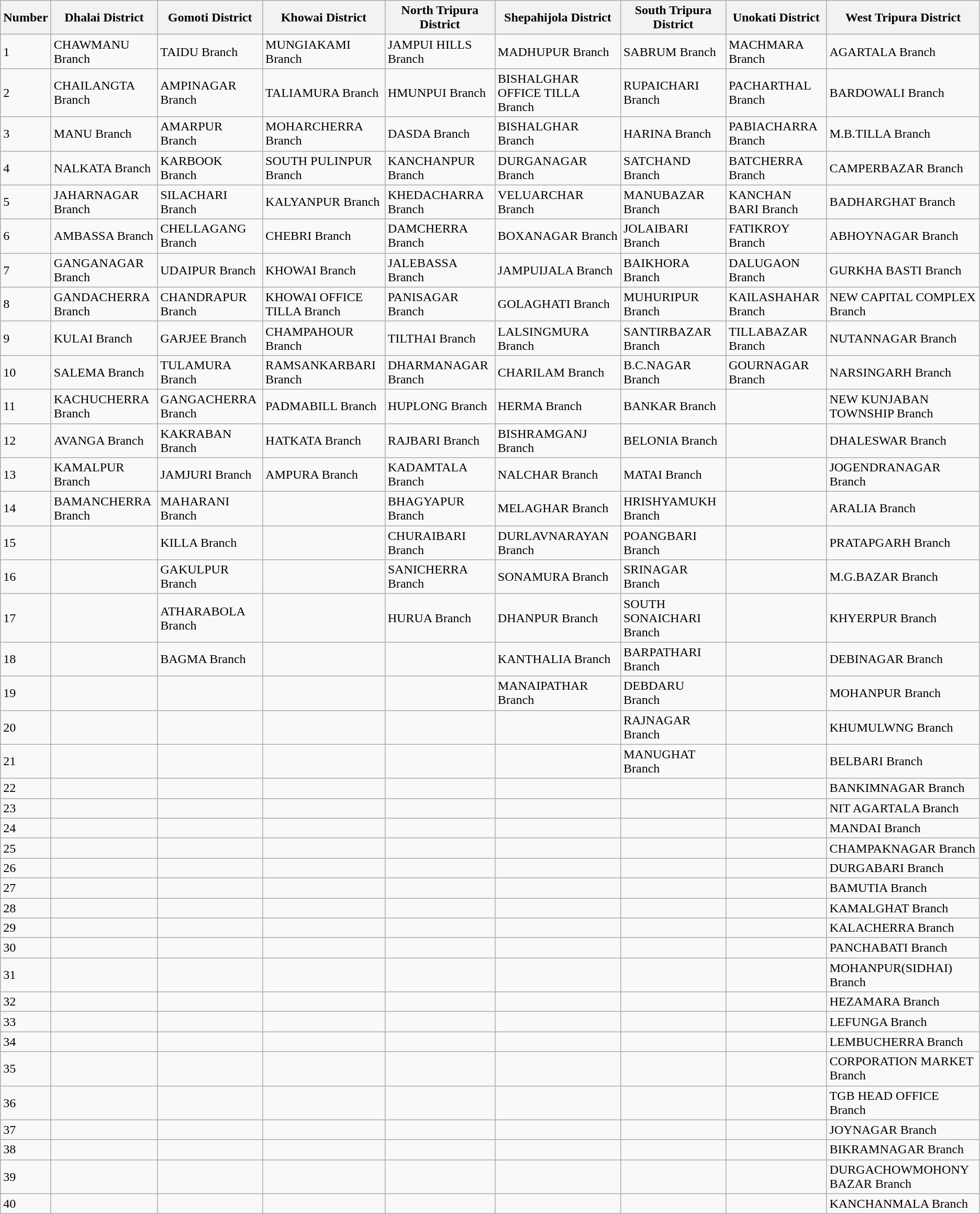<table class="wikitable sortable">
<tr>
<th scope="c.ol" style="width:30px;">Number</th>
<th scope="col">Dhalai District</th>
<th scope="col">Gomoti District</th>
<th scope="col">Khowai District</th>
<th scope="col">North Tripura District</th>
<th scope="col">Shepahijola District</th>
<th scope="col">South Tripura District</th>
<th scope="col">Unokati District</th>
<th scope="col">West Tripura District</th>
</tr>
<tr>
<td>1</td>
<td>CHAWMANU Branch</td>
<td>TAIDU Branch</td>
<td>MUNGIAKAMI Branch</td>
<td>JAMPUI HILLS Branch</td>
<td>MADHUPUR Branch</td>
<td>SABRUM Branch</td>
<td>MACHMARA Branch</td>
<td>AGARTALA Branch</td>
</tr>
<tr>
<td>2</td>
<td>CHAILANGTA Branch</td>
<td>AMPINAGAR Branch</td>
<td>TALIAMURA Branch</td>
<td>HMUNPUI Branch</td>
<td>BISHALGHAR OFFICE TILLA Branch</td>
<td>RUPAICHARI Branch</td>
<td>PACHARTHAL Branch</td>
<td>BARDOWALI Branch</td>
</tr>
<tr>
<td>3</td>
<td>MANU Branch</td>
<td>AMARPUR Branch</td>
<td>MOHARCHERRA Branch</td>
<td>DASDA Branch</td>
<td>BISHALGHAR Branch</td>
<td>HARINA Branch</td>
<td>PABIACHARRA Branch</td>
<td>M.B.TILLA Branch</td>
</tr>
<tr>
<td>4</td>
<td>NALKATA Branch</td>
<td>KARBOOK Branch</td>
<td>SOUTH PULINPUR Branch</td>
<td>KANCHANPUR Branch</td>
<td>DURGANAGAR Branch</td>
<td>SATCHAND Branch</td>
<td>BATCHERRA Branch</td>
<td>CAMPERBAZAR Branch</td>
</tr>
<tr>
<td>5</td>
<td>JAHARNAGAR Branch</td>
<td>SILACHARI Branch</td>
<td>KALYANPUR Branch</td>
<td>KHEDACHARRA Branch</td>
<td>VELUARCHAR Branch</td>
<td>MANUBAZAR Branch</td>
<td>KANCHAN BARI Branch</td>
<td>BADHARGHAT Branch</td>
</tr>
<tr>
<td>6</td>
<td>AMBASSA Branch</td>
<td>CHELLAGANG Branch</td>
<td>CHEBRI Branch</td>
<td>DAMCHERRA Branch</td>
<td>BOXANAGAR Branch</td>
<td>JOLAIBARI Branch</td>
<td>FATIKROY Branch</td>
<td>ABHOYNAGAR Branch</td>
</tr>
<tr>
<td>7</td>
<td>GANGANAGAR Branch</td>
<td>UDAIPUR Branch</td>
<td>KHOWAI Branch</td>
<td>JALEBASSA Branch</td>
<td>JAMPUIJALA Branch</td>
<td>BAIKHORA Branch</td>
<td>DALUGAON Branch</td>
<td>GURKHA BASTI Branch</td>
</tr>
<tr>
<td>8</td>
<td>GANDACHERRA Branch</td>
<td>CHANDRAPUR Branch</td>
<td>KHOWAI OFFICE TILLA Branch</td>
<td>PANISAGAR Branch</td>
<td>GOLAGHATI Branch</td>
<td>MUHURIPUR Branch</td>
<td>KAILASHAHAR Branch</td>
<td>NEW CAPITAL COMPLEX Branch</td>
</tr>
<tr>
<td>9</td>
<td>KULAI Branch</td>
<td>GARJEE Branch</td>
<td>CHAMPAHOUR Branch</td>
<td>TILTHAI Branch</td>
<td>LALSINGMURA Branch</td>
<td>SANTIRBAZAR Branch</td>
<td>TILLABAZAR Branch</td>
<td>NUTANNAGAR Branch</td>
</tr>
<tr>
<td>10</td>
<td>SALEMA Branch</td>
<td>TULAMURA Branch</td>
<td>RAMSANKARBARI Branch</td>
<td>DHARMANAGAR Branch</td>
<td>CHARILAM Branch</td>
<td>B.C.NAGAR Branch</td>
<td>GOURNAGAR Branch</td>
<td>NARSINGARH Branch</td>
</tr>
<tr>
<td>11</td>
<td>KACHUCHERRA Branch</td>
<td>GANGACHERRA Branch</td>
<td>PADMABILL Branch</td>
<td>HUPLONG Branch</td>
<td>HERMA Branch</td>
<td>BANKAR Branch</td>
<td></td>
<td>NEW KUNJABAN TOWNSHIP Branch</td>
</tr>
<tr>
<td>12</td>
<td>AVANGA Branch</td>
<td>KAKRABAN Branch</td>
<td>HATKATA Branch</td>
<td>RAJBARI Branch</td>
<td>BISHRAMGANJ Branch</td>
<td>BELONIA Branch</td>
<td></td>
<td>DHALESWAR Branch</td>
</tr>
<tr>
<td>13</td>
<td>KAMALPUR Branch</td>
<td>JAMJURI Branch</td>
<td>AMPURA Branch</td>
<td>KADAMTALA Branch</td>
<td>NALCHAR Branch</td>
<td>MATAI Branch</td>
<td></td>
<td>JOGENDRANAGAR Branch</td>
</tr>
<tr>
<td>14</td>
<td>BAMANCHERRA Branch</td>
<td>MAHARANI Branch</td>
<td></td>
<td>BHAGYAPUR Branch</td>
<td>MELAGHAR Branch</td>
<td>HRISHYAMUKH Branch</td>
<td></td>
<td>ARALIA Branch</td>
</tr>
<tr>
<td>15</td>
<td></td>
<td>KILLA Branch</td>
<td></td>
<td>CHURAIBARI Branch</td>
<td>DURLAVNARAYAN Branch</td>
<td>POANGBARI Branch</td>
<td></td>
<td>PRATAPGARH Branch</td>
</tr>
<tr>
<td>16</td>
<td></td>
<td>GAKULPUR Branch</td>
<td></td>
<td>SANICHERRA Branch</td>
<td>SONAMURA Branch</td>
<td>SRINAGAR Branch</td>
<td></td>
<td>M.G.BAZAR Branch</td>
</tr>
<tr>
<td>17</td>
<td></td>
<td>ATHARABOLA Branch</td>
<td></td>
<td>HURUA Branch</td>
<td>DHANPUR Branch</td>
<td>SOUTH SONAICHARI Branch</td>
<td></td>
<td>KHYERPUR Branch</td>
</tr>
<tr>
<td>18</td>
<td></td>
<td>BAGMA Branch</td>
<td></td>
<td></td>
<td>KANTHALIA Branch</td>
<td>BARPATHARI Branch</td>
<td></td>
<td>DEBINAGAR Branch</td>
</tr>
<tr>
<td>19</td>
<td></td>
<td></td>
<td></td>
<td></td>
<td>MANAIPATHAR Branch</td>
<td>DEBDARU Branch</td>
<td></td>
<td>MOHANPUR Branch</td>
</tr>
<tr>
<td>20</td>
<td></td>
<td></td>
<td></td>
<td></td>
<td></td>
<td>RAJNAGAR Branch</td>
<td></td>
<td>KHUMULWNG Branch</td>
</tr>
<tr>
<td>21</td>
<td></td>
<td></td>
<td></td>
<td></td>
<td></td>
<td>MANUGHAT Branch</td>
<td></td>
<td>BELBARI Branch</td>
</tr>
<tr>
<td>22</td>
<td></td>
<td></td>
<td></td>
<td></td>
<td></td>
<td></td>
<td></td>
<td>BANKIMNAGAR Branch</td>
</tr>
<tr>
<td>23</td>
<td></td>
<td></td>
<td></td>
<td></td>
<td></td>
<td></td>
<td></td>
<td>NIT AGARTALA Branch</td>
</tr>
<tr>
<td>24</td>
<td></td>
<td></td>
<td></td>
<td></td>
<td></td>
<td></td>
<td></td>
<td>MANDAI Branch</td>
</tr>
<tr>
<td>25</td>
<td></td>
<td></td>
<td></td>
<td></td>
<td></td>
<td></td>
<td></td>
<td>CHAMPAKNAGAR Branch</td>
</tr>
<tr>
<td>26</td>
<td></td>
<td></td>
<td></td>
<td></td>
<td></td>
<td></td>
<td></td>
<td>DURGABARI Branch</td>
</tr>
<tr>
<td>27</td>
<td></td>
<td></td>
<td></td>
<td></td>
<td></td>
<td></td>
<td></td>
<td>BAMUTIA Branch</td>
</tr>
<tr>
<td>28</td>
<td></td>
<td></td>
<td></td>
<td></td>
<td></td>
<td></td>
<td></td>
<td>KAMALGHAT Branch</td>
</tr>
<tr>
<td>29</td>
<td></td>
<td></td>
<td></td>
<td></td>
<td></td>
<td></td>
<td></td>
<td>KALACHERRA Branch</td>
</tr>
<tr>
<td>30</td>
<td></td>
<td></td>
<td></td>
<td></td>
<td></td>
<td></td>
<td></td>
<td>PANCHABATI Branch</td>
</tr>
<tr>
<td>31</td>
<td></td>
<td></td>
<td></td>
<td></td>
<td></td>
<td></td>
<td></td>
<td>MOHANPUR(SIDHAI) Branch</td>
</tr>
<tr>
<td>32</td>
<td></td>
<td></td>
<td></td>
<td></td>
<td></td>
<td></td>
<td></td>
<td>HEZAMARA Branch</td>
</tr>
<tr>
<td>33</td>
<td></td>
<td></td>
<td></td>
<td></td>
<td></td>
<td></td>
<td></td>
<td>LEFUNGA Branch</td>
</tr>
<tr>
<td>34</td>
<td></td>
<td></td>
<td></td>
<td></td>
<td></td>
<td></td>
<td></td>
<td>LEMBUCHERRA Branch</td>
</tr>
<tr>
<td>35</td>
<td></td>
<td></td>
<td></td>
<td></td>
<td></td>
<td></td>
<td></td>
<td>CORPORATION MARKET Branch</td>
</tr>
<tr>
<td>36</td>
<td></td>
<td></td>
<td></td>
<td></td>
<td></td>
<td></td>
<td></td>
<td>TGB HEAD OFFICE Branch</td>
</tr>
<tr>
<td>37</td>
<td></td>
<td></td>
<td></td>
<td></td>
<td></td>
<td></td>
<td></td>
<td>JOYNAGAR Branch</td>
</tr>
<tr>
<td>38</td>
<td></td>
<td></td>
<td></td>
<td></td>
<td></td>
<td></td>
<td></td>
<td>BIKRAMNAGAR Branch</td>
</tr>
<tr>
<td>39</td>
<td></td>
<td></td>
<td></td>
<td></td>
<td></td>
<td></td>
<td></td>
<td>DURGACHOWMOHONY BAZAR Branch</td>
</tr>
<tr>
<td>40</td>
<td></td>
<td></td>
<td></td>
<td></td>
<td></td>
<td></td>
<td></td>
<td>KANCHANMALA Branch</td>
</tr>
</table>
